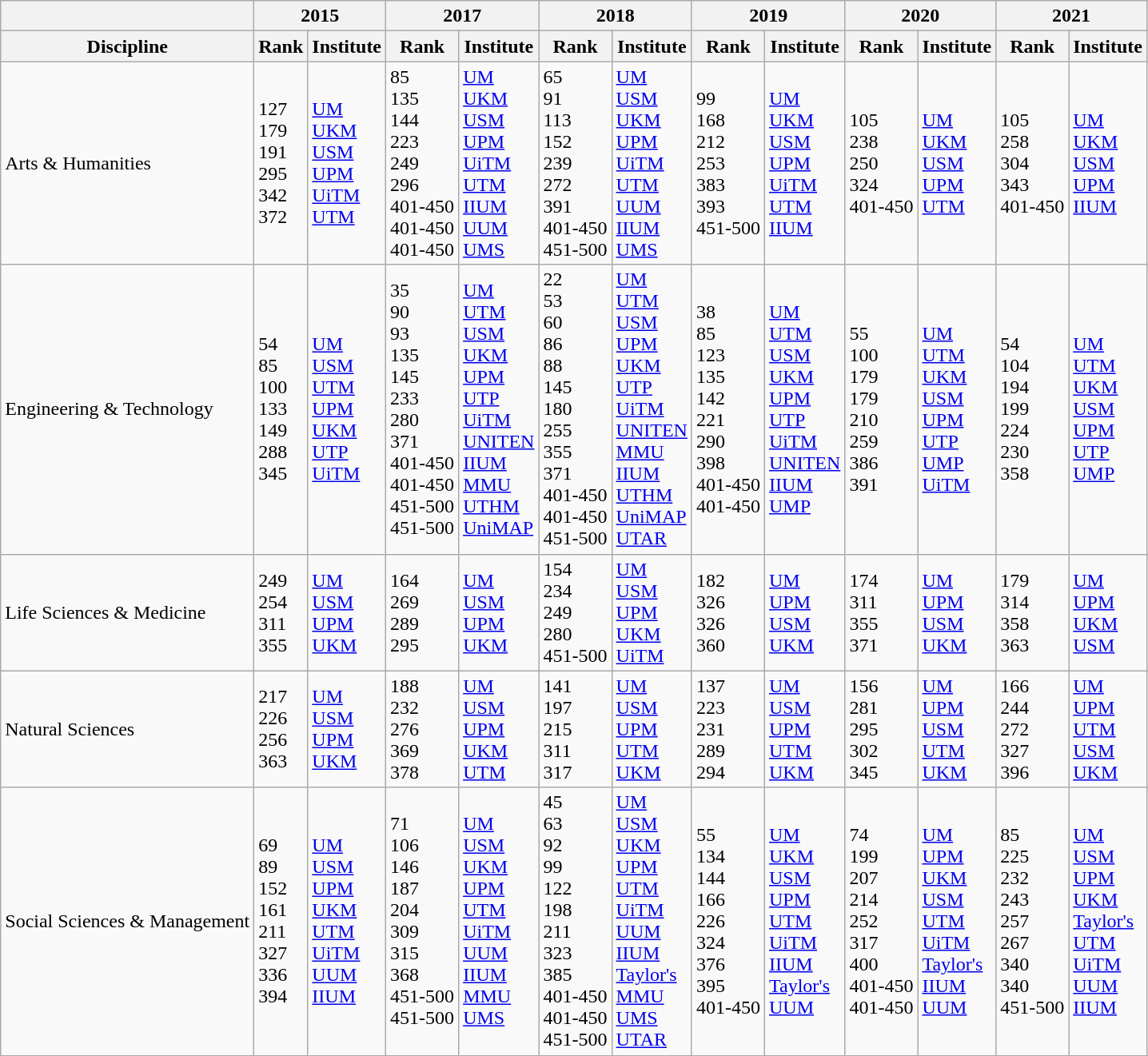<table class="wikitable">
<tr>
<th></th>
<th colspan="2">2015</th>
<th colspan="2">2017</th>
<th colspan="2">2018</th>
<th colspan="2">2019</th>
<th colspan="2">2020</th>
<th colspan="2">2021</th>
</tr>
<tr>
<th>Discipline</th>
<th>Rank</th>
<th>Institute</th>
<th>Rank</th>
<th>Institute</th>
<th>Rank</th>
<th>Institute</th>
<th>Rank</th>
<th>Institute</th>
<th>Rank</th>
<th>Institute</th>
<th>Rank</th>
<th>Institute</th>
</tr>
<tr>
<td>Arts & Humanities</td>
<td> 127<br>179<br>191<br>295<br>342<br>372</td>
<td><a href='#'>UM</a><br><a href='#'>UKM</a><br><a href='#'>USM</a><br><a href='#'>UPM</a><br><a href='#'>UiTM</a><br><a href='#'>UTM</a></td>
<td> 85<br>135<br>144<br>223<br>249<br>296<br>401-450<br>401-450<br>401-450</td>
<td><a href='#'>UM</a><br><a href='#'>UKM</a><br><a href='#'>USM</a><br><a href='#'>UPM</a><br><a href='#'>UiTM</a><br><a href='#'>UTM</a><br><a href='#'>IIUM</a><br><a href='#'>UUM</a><br><a href='#'>UMS</a></td>
<td> 65<br>91<br>113<br>152<br>239<br>272<br>391<br>401-450<br>451-500</td>
<td><a href='#'>UM</a><br><a href='#'>USM</a><br><a href='#'>UKM</a><br><a href='#'>UPM</a><br><a href='#'>UiTM</a><br><a href='#'>UTM</a><br><a href='#'>UUM</a><br><a href='#'>IIUM</a><br><a href='#'>UMS</a></td>
<td> 99<br>168<br>212<br>253<br>383<br>393<br>451-500</td>
<td><a href='#'>UM</a><br><a href='#'>UKM</a><br><a href='#'>USM</a><br><a href='#'>UPM</a><br><a href='#'>UiTM</a><br><a href='#'>UTM</a><br><a href='#'>IIUM</a></td>
<td> 105<br>238<br>250<br>324<br>401-450</td>
<td><a href='#'>UM</a><br><a href='#'>UKM</a><br><a href='#'>USM</a><br><a href='#'>UPM</a><br><a href='#'>UTM</a></td>
<td> 105<br>258<br>304<br>343<br>401-450</td>
<td><a href='#'>UM</a><br><a href='#'>UKM</a><br><a href='#'>USM</a><br><a href='#'>UPM</a><br><a href='#'>IIUM</a></td>
</tr>
<tr>
<td>Engineering & Technology</td>
<td> 54<br>85<br>100<br>133<br>149<br>288<br>345</td>
<td><a href='#'>UM</a><br><a href='#'>USM</a><br><a href='#'>UTM</a><br><a href='#'>UPM</a><br><a href='#'>UKM</a><br><a href='#'>UTP</a><br><a href='#'>UiTM</a></td>
<td> 35<br>90<br>93<br>135<br>145<br>233<br>280<br>371<br>401-450<br>401-450<br>451-500<br>451-500</td>
<td><a href='#'>UM</a><br><a href='#'>UTM</a><br><a href='#'>USM</a><br><a href='#'>UKM</a><br><a href='#'>UPM</a><br><a href='#'>UTP</a><br><a href='#'>UiTM</a><br><a href='#'>UNITEN</a><br><a href='#'>IIUM</a><br><a href='#'>MMU</a><br><a href='#'>UTHM</a><br><a href='#'>UniMAP</a></td>
<td> 22<br>53<br>60<br>86<br>88<br>145<br>180<br>255<br>355<br>371<br>401-450<br>401-450<br>451-500</td>
<td><a href='#'>UM</a><br><a href='#'>UTM</a><br><a href='#'>USM</a><br><a href='#'>UPM</a><br><a href='#'>UKM</a><br><a href='#'>UTP</a><br><a href='#'>UiTM</a><br><a href='#'>UNITEN</a><br><a href='#'>MMU</a><br><a href='#'>IIUM</a><br><a href='#'>UTHM</a><br><a href='#'>UniMAP</a><br><a href='#'>UTAR</a></td>
<td> 38<br>85<br>123<br>135<br>142<br>221<br>290<br>398<br>401-450<br>401-450</td>
<td><a href='#'>UM</a><br><a href='#'>UTM</a><br><a href='#'>USM</a><br><a href='#'>UKM</a><br><a href='#'>UPM</a><br><a href='#'>UTP</a><br><a href='#'>UiTM</a><br><a href='#'>UNITEN</a><br><a href='#'>IIUM</a><br><a href='#'>UMP</a></td>
<td> 55<br>100<br>179<br>179<br>210<br>259<br>386<br>391</td>
<td><a href='#'>UM</a><br><a href='#'>UTM</a><br><a href='#'>UKM</a><br><a href='#'>USM</a><br><a href='#'>UPM</a><br><a href='#'>UTP</a><br><a href='#'>UMP</a><br><a href='#'>UiTM</a></td>
<td> 54<br>104<br>194<br>199<br>224<br>230<br>358</td>
<td><a href='#'>UM</a><br><a href='#'>UTM</a><br><a href='#'>UKM</a><br><a href='#'>USM</a><br><a href='#'>UPM</a><br><a href='#'>UTP</a><br><a href='#'>UMP</a></td>
</tr>
<tr>
<td>Life Sciences & Medicine</td>
<td> 249<br>254<br>311<br>355</td>
<td><a href='#'>UM</a><br><a href='#'>USM</a><br><a href='#'>UPM</a><br><a href='#'>UKM</a></td>
<td> 164<br>269<br>289<br>295</td>
<td><a href='#'>UM</a><br><a href='#'>USM</a><br><a href='#'>UPM</a><br><a href='#'>UKM</a></td>
<td> 154<br>234<br>249<br>280<br>451-500</td>
<td><a href='#'>UM</a><br><a href='#'>USM</a><br><a href='#'>UPM</a><br><a href='#'>UKM</a><br><a href='#'>UiTM</a></td>
<td> 182<br>326<br>326<br>360</td>
<td><a href='#'>UM</a><br><a href='#'>UPM</a><br><a href='#'>USM</a><br><a href='#'>UKM</a></td>
<td> 174<br>311<br>355<br>371</td>
<td><a href='#'>UM</a><br><a href='#'>UPM</a><br><a href='#'>USM</a><br><a href='#'>UKM</a></td>
<td> 179<br>314<br>358<br>363</td>
<td><a href='#'>UM</a><br><a href='#'>UPM</a><br><a href='#'>UKM</a><br><a href='#'>USM</a></td>
</tr>
<tr>
<td>Natural Sciences</td>
<td> 217<br>226<br>256<br>363</td>
<td><a href='#'>UM</a><br><a href='#'>USM</a><br><a href='#'>UPM</a><br><a href='#'>UKM</a></td>
<td> 188<br>232<br>276<br>369<br>378</td>
<td><a href='#'>UM</a><br><a href='#'>USM</a><br><a href='#'>UPM</a><br><a href='#'>UKM</a><br><a href='#'>UTM</a></td>
<td> 141<br>197<br>215<br>311<br>317</td>
<td><a href='#'>UM</a><br><a href='#'>USM</a><br><a href='#'>UPM</a><br><a href='#'>UTM</a><br><a href='#'>UKM</a></td>
<td> 137<br>223<br>231<br>289<br>294</td>
<td><a href='#'>UM</a><br><a href='#'>USM</a><br><a href='#'>UPM</a><br><a href='#'>UTM</a><br><a href='#'>UKM</a></td>
<td> 156<br>281<br>295<br>302<br>345</td>
<td><a href='#'>UM</a><br><a href='#'>UPM</a><br><a href='#'>USM</a><br><a href='#'>UTM</a><br><a href='#'>UKM</a></td>
<td> 166<br>244<br>272<br>327<br>396</td>
<td><a href='#'>UM</a><br><a href='#'>UPM</a><br><a href='#'>UTM</a><br><a href='#'>USM</a><br><a href='#'>UKM</a></td>
</tr>
<tr>
<td>Social Sciences & Management</td>
<td> 69<br>89<br>152<br>161<br>211<br>327<br>336<br>394</td>
<td><a href='#'>UM</a><br><a href='#'>USM</a><br><a href='#'>UPM</a><br><a href='#'>UKM</a><br><a href='#'>UTM</a><br><a href='#'>UiTM</a><br><a href='#'>UUM</a><br><a href='#'>IIUM</a></td>
<td> 71<br>106<br>146<br>187<br>204<br>309<br>315<br>368<br>451-500<br>451-500</td>
<td><a href='#'>UM</a><br><a href='#'>USM</a><br><a href='#'>UKM</a><br><a href='#'>UPM</a><br><a href='#'>UTM</a><br><a href='#'>UiTM</a><br><a href='#'>UUM</a><br><a href='#'>IIUM</a><br><a href='#'>MMU</a><br><a href='#'>UMS</a></td>
<td> 45<br>63<br>92<br>99<br>122<br>198<br>211<br>323<br>385<br>401-450<br>401-450<br>451-500</td>
<td><a href='#'>UM</a><br><a href='#'>USM</a><br><a href='#'>UKM</a><br><a href='#'>UPM</a><br><a href='#'>UTM</a><br><a href='#'>UiTM</a><br><a href='#'>UUM</a><br><a href='#'>IIUM</a><br><a href='#'>Taylor's</a><br><a href='#'>MMU</a><br><a href='#'>UMS</a><br><a href='#'>UTAR</a></td>
<td> 55<br>134<br>144<br>166<br>226<br>324<br>376<br>395<br>401-450</td>
<td><a href='#'>UM</a><br><a href='#'>UKM</a><br><a href='#'>USM</a><br><a href='#'>UPM</a><br><a href='#'>UTM</a><br><a href='#'>UiTM</a><br><a href='#'>IIUM</a><br><a href='#'>Taylor's</a><br><a href='#'>UUM</a></td>
<td> 74<br>199<br>207<br>214<br>252<br>317<br>400<br>401-450<br>401-450</td>
<td><a href='#'>UM</a><br><a href='#'>UPM</a><br><a href='#'>UKM</a><br><a href='#'>USM</a><br><a href='#'>UTM</a><br><a href='#'>UiTM</a><br><a href='#'>Taylor's</a><br><a href='#'>IIUM</a><br><a href='#'>UUM</a></td>
<td> 85<br>225<br>232<br>243<br>257<br>267<br>340<br>340<br>451-500</td>
<td><a href='#'>UM</a><br><a href='#'>USM</a><br><a href='#'>UPM</a><br><a href='#'>UKM</a><br><a href='#'>Taylor's</a><br><a href='#'>UTM</a><br><a href='#'>UiTM</a><br><a href='#'>UUM</a><br><a href='#'>IIUM</a></td>
</tr>
</table>
